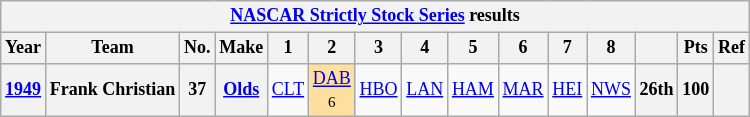<table class="wikitable" style="text-align:center; font-size:75%">
<tr>
<th colspan="69"><a href='#'>NASCAR Strictly Stock Series</a> results</th>
</tr>
<tr>
<th>Year</th>
<th>Team</th>
<th>No.</th>
<th>Make</th>
<th>1</th>
<th>2</th>
<th>3</th>
<th>4</th>
<th>5</th>
<th>6</th>
<th>7</th>
<th>8</th>
<th></th>
<th>Pts</th>
<th>Ref</th>
</tr>
<tr>
<th><a href='#'>1949</a></th>
<th>Frank Christian</th>
<th>37</th>
<th><a href='#'>Olds</a></th>
<td><a href='#'>CLT</a></td>
<td style="background:#FFDF9F;"><a href='#'>DAB</a><br><small>6</small></td>
<td><a href='#'>HBO</a></td>
<td><a href='#'>LAN</a></td>
<td><a href='#'>HAM</a></td>
<td><a href='#'>MAR</a></td>
<td><a href='#'>HEI</a></td>
<td><a href='#'>NWS</a></td>
<th>26th</th>
<th>100</th>
<th></th>
</tr>
</table>
